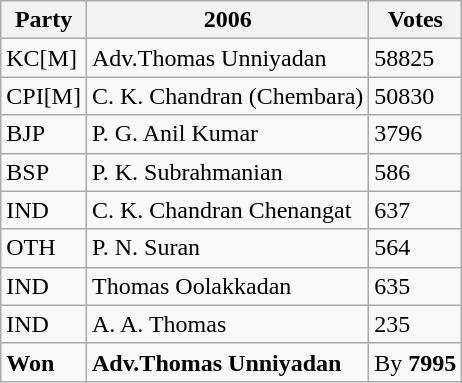<table class="wikitable ">
<tr>
<th scope="col" class="unsortable">Party</th>
<th scope="col" class="unsortable">2006</th>
<th scope="col" class="unsortable">Votes</th>
</tr>
<tr>
<td>KC[M]</td>
<td>Adv.Thomas Unniyadan</td>
<td>58825</td>
</tr>
<tr>
<td>CPI[M]</td>
<td>C. K. Chandran (Chembara)</td>
<td>50830</td>
</tr>
<tr>
<td>BJP</td>
<td>P. G. Anil Kumar</td>
<td>3796</td>
</tr>
<tr>
<td>BSP</td>
<td>P. K. Subrahmanian</td>
<td>586</td>
</tr>
<tr>
<td>IND</td>
<td>C. K. Chandran Chenangat</td>
<td>637</td>
</tr>
<tr>
<td>OTH</td>
<td>P. N. Suran</td>
<td>564</td>
</tr>
<tr>
<td>IND</td>
<td>Thomas Oolakkadan</td>
<td>635</td>
</tr>
<tr>
<td>IND</td>
<td>A. A. Thomas</td>
<td>235</td>
</tr>
<tr>
<td><strong>Won</strong></td>
<td><strong>Adv.Thomas Unniyadan</strong></td>
<td>By <strong>7995</strong></td>
</tr>
</table>
